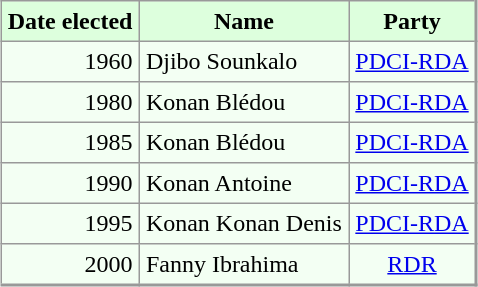<table align="center" rules="all" cellspacing="0" cellpadding="4" style="border: 1px solid #999; border-right: 2px solid #999; border-bottom: 2px solid #999; background: #f3fff3">
<tr style="background: #ddffdd">
<th>Date elected</th>
<th>Name</th>
<th>Party</th>
</tr>
<tr>
<td align=right>1960</td>
<td>Djibo Sounkalo</td>
<td align="center"><a href='#'>PDCI-RDA</a></td>
</tr>
<tr>
<td align=right>1980</td>
<td>Konan Blédou</td>
<td align="center"><a href='#'>PDCI-RDA</a></td>
</tr>
<tr>
<td align=right>1985</td>
<td>Konan Blédou</td>
<td align="center"><a href='#'>PDCI-RDA</a></td>
</tr>
<tr>
<td align=right>1990</td>
<td>Konan Antoine</td>
<td align="center"><a href='#'>PDCI-RDA</a></td>
</tr>
<tr>
<td align=right>1995</td>
<td>Konan Konan Denis</td>
<td align="center"><a href='#'>PDCI-RDA</a></td>
</tr>
<tr>
<td align=right>2000</td>
<td>Fanny Ibrahima</td>
<td align="center"><a href='#'>RDR</a></td>
</tr>
</table>
